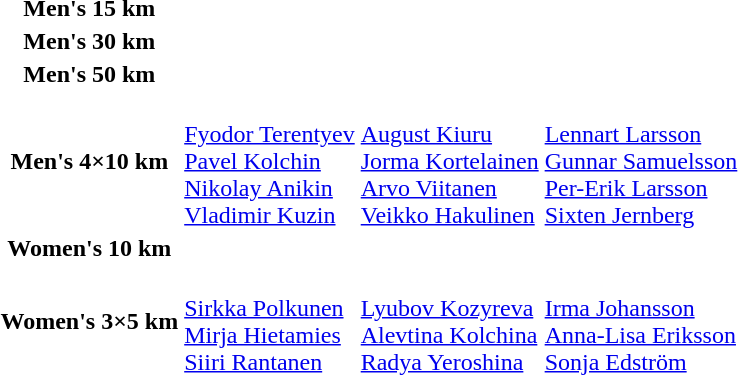<table>
<tr>
<th scope="row">Men's 15 km<br></th>
<td></td>
<td></td>
<td></td>
</tr>
<tr>
<th scope="row">Men's 30 km<br></th>
<td></td>
<td></td>
<td></td>
</tr>
<tr>
<th scope="row">Men's 50 km<br></th>
<td></td>
<td></td>
<td></td>
</tr>
<tr>
<th scope="row">Men's 4×10 km<br></th>
<td><br><a href='#'>Fyodor Terentyev</a><br><a href='#'>Pavel Kolchin</a><br><a href='#'>Nikolay Anikin</a><br><a href='#'>Vladimir Kuzin</a></td>
<td><br><a href='#'>August Kiuru</a><br><a href='#'>Jorma Kortelainen</a><br><a href='#'>Arvo Viitanen</a><br><a href='#'>Veikko Hakulinen</a></td>
<td><br><a href='#'>Lennart Larsson</a><br><a href='#'>Gunnar Samuelsson</a><br><a href='#'>Per-Erik Larsson</a><br><a href='#'>Sixten Jernberg</a></td>
</tr>
<tr>
<th scope="row">Women's 10 km<br></th>
<td></td>
<td></td>
<td></td>
</tr>
<tr>
<th scope="row">Women's 3×5 km<br></th>
<td><br><a href='#'>Sirkka Polkunen</a><br><a href='#'>Mirja Hietamies</a><br><a href='#'>Siiri Rantanen</a></td>
<td><br><a href='#'>Lyubov Kozyreva</a><br><a href='#'>Alevtina Kolchina</a><br><a href='#'>Radya Yeroshina</a></td>
<td><br><a href='#'>Irma Johansson</a><br><a href='#'>Anna-Lisa Eriksson</a><br><a href='#'>Sonja Edström</a></td>
</tr>
</table>
